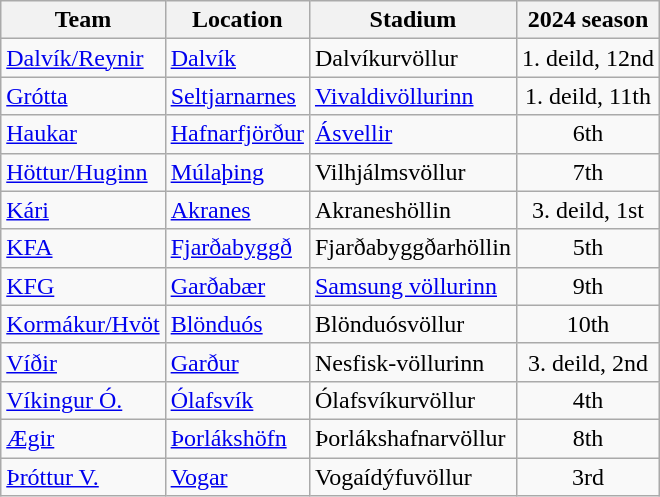<table class="wikitable sortable">
<tr>
<th>Team</th>
<th>Location</th>
<th>Stadium</th>
<th>2024 season</th>
</tr>
<tr>
<td><a href='#'>Dalvík/Reynir</a></td>
<td><a href='#'>Dalvík</a></td>
<td>Dalvíkurvöllur</td>
<td align=center>1. deild, 12nd</td>
</tr>
<tr>
<td><a href='#'>Grótta</a></td>
<td><a href='#'>Seltjarnarnes</a></td>
<td><a href='#'>Vivaldivöllurinn</a></td>
<td align=center>1. deild, 11th</td>
</tr>
<tr>
<td><a href='#'>Haukar</a></td>
<td><a href='#'>Hafnarfjörður</a></td>
<td><a href='#'>Ásvellir</a></td>
<td align=center>6th</td>
</tr>
<tr>
<td><a href='#'>Höttur/Huginn</a></td>
<td><a href='#'>Múlaþing</a></td>
<td>Vilhjálmsvöllur</td>
<td align=center>7th</td>
</tr>
<tr>
<td><a href='#'>Kári</a></td>
<td><a href='#'>Akranes</a></td>
<td>Akraneshöllin</td>
<td align=center>3. deild, 1st</td>
</tr>
<tr>
<td><a href='#'>KFA</a></td>
<td><a href='#'>Fjarðabyggð</a></td>
<td>Fjarðabyggðarhöllin</td>
<td align=center>5th</td>
</tr>
<tr>
<td><a href='#'>KFG</a></td>
<td><a href='#'>Garðabær</a></td>
<td><a href='#'>Samsung völlurinn</a></td>
<td align=center>9th</td>
</tr>
<tr>
<td><a href='#'>Kormákur/Hvöt</a></td>
<td><a href='#'>Blönduós</a></td>
<td>Blönduósvöllur</td>
<td align=center>10th</td>
</tr>
<tr>
<td><a href='#'>Víðir</a></td>
<td><a href='#'>Garður</a></td>
<td>Nesfisk-völlurinn</td>
<td align=center>3. deild, 2nd</td>
</tr>
<tr>
<td><a href='#'>Víkingur Ó.</a></td>
<td><a href='#'>Ólafsvík</a></td>
<td>Ólafsvíkurvöllur</td>
<td align=center>4th</td>
</tr>
<tr>
<td><a href='#'>Ægir</a></td>
<td><a href='#'>Þorlákshöfn</a></td>
<td>Þorlákshafnarvöllur</td>
<td align=center>8th</td>
</tr>
<tr>
<td><a href='#'>Þróttur V.</a></td>
<td><a href='#'>Vogar</a></td>
<td>Vogaídýfuvöllur</td>
<td align=center>3rd</td>
</tr>
</table>
